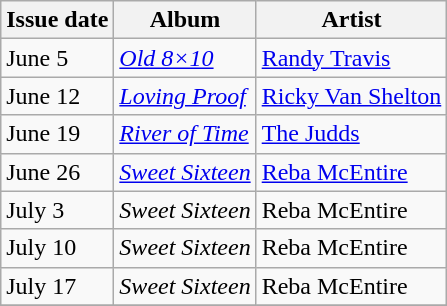<table class="wikitable">
<tr>
<th>Issue date</th>
<th>Album</th>
<th>Artist</th>
</tr>
<tr>
<td>June 5</td>
<td><em><a href='#'>Old 8×10</a></em></td>
<td><a href='#'>Randy Travis</a></td>
</tr>
<tr>
<td>June 12</td>
<td><em><a href='#'>Loving Proof</a></em></td>
<td><a href='#'>Ricky Van Shelton</a></td>
</tr>
<tr>
<td>June 19</td>
<td><em><a href='#'>River of Time</a></em></td>
<td><a href='#'>The Judds</a></td>
</tr>
<tr>
<td>June 26</td>
<td><em><a href='#'>Sweet Sixteen</a></em></td>
<td><a href='#'>Reba McEntire</a></td>
</tr>
<tr>
<td>July 3</td>
<td><em>Sweet Sixteen</em></td>
<td>Reba McEntire</td>
</tr>
<tr>
<td>July 10</td>
<td><em>Sweet Sixteen</em></td>
<td>Reba McEntire</td>
</tr>
<tr>
<td>July 17</td>
<td><em>Sweet Sixteen</em></td>
<td>Reba McEntire</td>
</tr>
<tr>
</tr>
</table>
